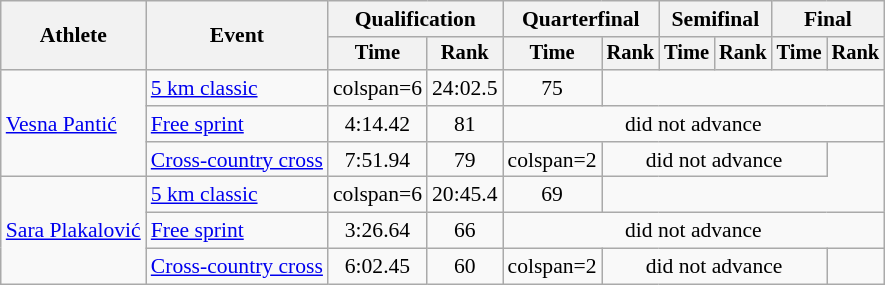<table class="wikitable" style="font-size:90%">
<tr>
<th rowspan="2">Athlete</th>
<th rowspan="2">Event</th>
<th colspan="2">Qualification</th>
<th colspan="2">Quarterfinal</th>
<th colspan="2">Semifinal</th>
<th colspan="2">Final</th>
</tr>
<tr style="font-size:95%">
<th>Time</th>
<th>Rank</th>
<th>Time</th>
<th>Rank</th>
<th>Time</th>
<th>Rank</th>
<th>Time</th>
<th>Rank</th>
</tr>
<tr align=center>
<td align=left rowspan=3><a href='#'>Vesna Pantić</a></td>
<td align=left><a href='#'>5 km classic</a></td>
<td>colspan=6 </td>
<td>24:02.5</td>
<td>75</td>
</tr>
<tr align=center>
<td align=left><a href='#'>Free sprint</a></td>
<td>4:14.42</td>
<td>81</td>
<td colspan=6>did not advance</td>
</tr>
<tr align=center>
<td align=left><a href='#'>Cross-country cross</a></td>
<td>7:51.94</td>
<td>79</td>
<td>colspan=2 </td>
<td colspan=4>did not advance</td>
</tr>
<tr align=center>
<td align=left rowspan=3><a href='#'>Sara Plakalović</a></td>
<td align=left><a href='#'>5 km classic</a></td>
<td>colspan=6 </td>
<td>20:45.4</td>
<td>69</td>
</tr>
<tr align=center>
<td align=left><a href='#'>Free sprint</a></td>
<td>3:26.64</td>
<td>66</td>
<td colspan=6>did not advance</td>
</tr>
<tr align=center>
<td align=left><a href='#'>Cross-country cross</a></td>
<td>6:02.45</td>
<td>60</td>
<td>colspan=2 </td>
<td colspan=4>did not advance</td>
</tr>
</table>
